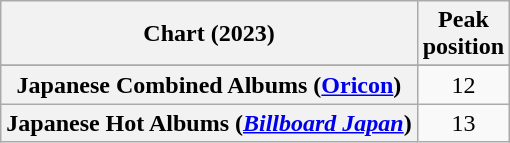<table class="wikitable sortable plainrowheaders" style="text-align:center;">
<tr>
<th scope="col">Chart (2023)</th>
<th scope="col">Peak<br>position</th>
</tr>
<tr>
</tr>
<tr>
<th scope="row">Japanese Combined Albums (<a href='#'>Oricon</a>)</th>
<td>12</td>
</tr>
<tr>
<th scope="row">Japanese Hot Albums (<em><a href='#'>Billboard Japan</a></em>)</th>
<td>13</td>
</tr>
</table>
